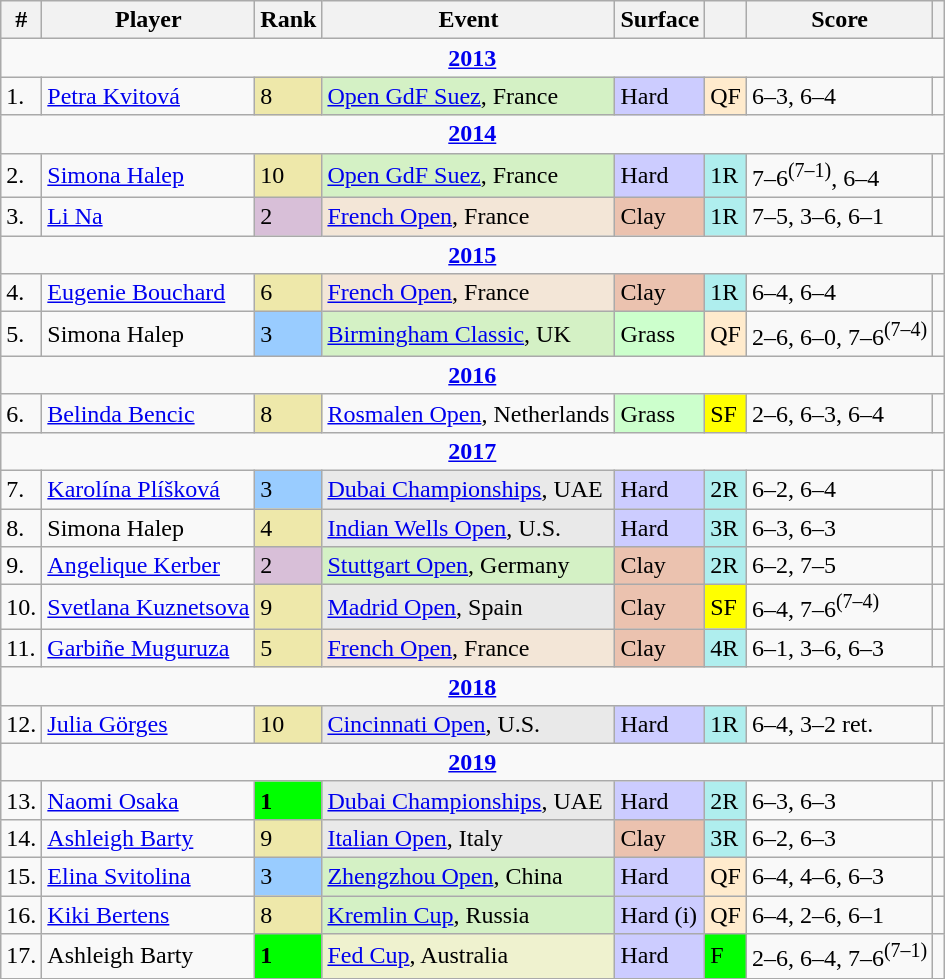<table class="wikitable sortable">
<tr>
<th class="unsortable">#</th>
<th>Player</th>
<th>Rank</th>
<th>Event</th>
<th>Surface</th>
<th class="unsortable"></th>
<th class="unsortable">Score</th>
<th class="unsortable"></th>
</tr>
<tr>
<td colspan="8" style="text-align:center"><strong><a href='#'>2013</a></strong></td>
</tr>
<tr>
<td>1.</td>
<td> <a href='#'>Petra Kvitová</a></td>
<td bgcolor=EEE8AA>8</td>
<td bgcolor=d4f1c5><a href='#'>Open GdF Suez</a>, France</td>
<td style="background:#ccf;">Hard</td>
<td bgcolor=ffebcd>QF</td>
<td>6–3, 6–4</td>
<td></td>
</tr>
<tr>
<td colspan="8" style="text-align:center"><strong><a href='#'>2014</a></strong></td>
</tr>
<tr>
<td>2.</td>
<td> <a href='#'>Simona Halep</a></td>
<td bgcolor=EEE8AA>10</td>
<td bgcolor=d4f1c5><a href='#'>Open GdF Suez</a>, France</td>
<td style="background:#ccf;">Hard</td>
<td bgcolor=AFEEEE>1R</td>
<td>7–6<sup>(7–1)</sup>, 6–4</td>
<td></td>
</tr>
<tr>
<td>3.</td>
<td> <a href='#'>Li Na</a></td>
<td style="background:thistle;">2</td>
<td bgcolor=f3e6d7><a href='#'>French Open</a>, France</td>
<td bgcolor=EBC2AF>Clay</td>
<td bgcolor=AFEEEE>1R</td>
<td>7–5, 3–6, 6–1</td>
<td></td>
</tr>
<tr>
<td colspan="8" style="text-align:center"><strong><a href='#'>2015</a></strong></td>
</tr>
<tr>
<td>4.</td>
<td> <a href='#'>Eugenie Bouchard</a></td>
<td bgcolor=EEE8AA>6</td>
<td bgcolor=f3e6d7><a href='#'>French Open</a>, France</td>
<td bgcolor=EBC2AF>Clay</td>
<td bgcolor=AFEEEE>1R</td>
<td>6–4, 6–4</td>
<td></td>
</tr>
<tr>
<td>5.</td>
<td> Simona Halep</td>
<td style="background:#9cf;">3</td>
<td bgcolor=d4f1c5><a href='#'>Birmingham Classic</a>, UK</td>
<td style="background:#cfc;">Grass</td>
<td bgcolor=ffebcd>QF</td>
<td>2–6, 6–0, 7–6<sup>(7–4)</sup></td>
<td></td>
</tr>
<tr>
<td colspan="8" style="text-align:center"><strong><a href='#'>2016</a></strong></td>
</tr>
<tr>
<td>6.</td>
<td> <a href='#'>Belinda Bencic</a></td>
<td bgcolor=EEE8AA>8</td>
<td><a href='#'>Rosmalen Open</a>, Netherlands</td>
<td style="background:#cfc;">Grass</td>
<td bgcolor=yellow>SF</td>
<td>2–6, 6–3, 6–4</td>
<td></td>
</tr>
<tr>
<td colspan="8" style="text-align:center"><strong><a href='#'>2017</a></strong></td>
</tr>
<tr>
<td>7.</td>
<td> <a href='#'>Karolína Plíšková</a></td>
<td bgcolor=99ccff>3</td>
<td bgcolor=e9e9e9><a href='#'>Dubai Championships</a>, UAE</td>
<td bgcolor=CCCCFF>Hard</td>
<td bgcolor=afeeee>2R</td>
<td>6–2, 6–4</td>
<td></td>
</tr>
<tr>
<td>8.</td>
<td> Simona Halep</td>
<td bgcolor=EEE8AA>4</td>
<td bgcolor=e9e9e9><a href='#'>Indian Wells Open</a>, U.S.</td>
<td bgcolor=CCCCFF>Hard</td>
<td bgcolor=afeeee>3R</td>
<td>6–3, 6–3</td>
<td></td>
</tr>
<tr>
<td>9.</td>
<td> <a href='#'>Angelique Kerber</a></td>
<td style="background:thistle;">2</td>
<td bgcolor=d4f1c5><a href='#'>Stuttgart Open</a>, Germany</td>
<td bgcolor=EBC2AF>Clay</td>
<td bgcolor=AFEEEE>2R</td>
<td>6–2, 7–5</td>
<td></td>
</tr>
<tr>
<td>10.</td>
<td> <a href='#'>Svetlana Kuznetsova</a></td>
<td bgcolor=EEE8AA>9</td>
<td bgcolor=e9e9e9><a href='#'>Madrid Open</a>, Spain</td>
<td bgcolor=EBC2AF>Clay</td>
<td bgcolor=yellow>SF</td>
<td>6–4, 7–6<sup>(7–4)</sup></td>
<td></td>
</tr>
<tr>
<td>11.</td>
<td> <a href='#'>Garbiñe Muguruza</a></td>
<td bgcolor=eee8aa>5</td>
<td bgcolor=f3e6d7><a href='#'>French Open</a>, France</td>
<td bgcolor=ebc2af>Clay</td>
<td bgcolor=afeeee>4R</td>
<td>6–1, 3–6, 6–3</td>
<td></td>
</tr>
<tr>
<td colspan="8" style="text-align:center"><strong><a href='#'>2018</a></strong></td>
</tr>
<tr>
<td>12.</td>
<td> <a href='#'>Julia Görges</a></td>
<td bgcolor=eee8aa>10</td>
<td bgcolor=e9e9e9><a href='#'>Cincinnati Open</a>, U.S.</td>
<td bgcolor=ccccff>Hard</td>
<td bgcolor=afeeee>1R</td>
<td>6–4, 3–2 ret.</td>
<td></td>
</tr>
<tr>
<td colspan="8" style="text-align:center"><strong><a href='#'>2019</a></strong></td>
</tr>
<tr>
<td>13.</td>
<td> <a href='#'>Naomi Osaka</a></td>
<td bgcolor=lime><strong>1</strong></td>
<td bgcolor=e9e9e9><a href='#'>Dubai Championships</a>, UAE</td>
<td bgcolor=ccccff>Hard</td>
<td bgcolor=afeeee>2R</td>
<td>6–3, 6–3</td>
<td></td>
</tr>
<tr>
<td>14.</td>
<td> <a href='#'>Ashleigh Barty</a></td>
<td bgcolor=eee8aa>9</td>
<td bgcolor=e9e9e9><a href='#'>Italian Open</a>, Italy</td>
<td bgcolor=ebc2af>Clay</td>
<td bgcolor=afeeee>3R</td>
<td>6–2, 6–3</td>
<td></td>
</tr>
<tr>
<td>15.</td>
<td> <a href='#'>Elina Svitolina</a></td>
<td bgcolor=99ccff>3</td>
<td bgcolor=d4f1c5><a href='#'>Zhengzhou Open</a>, China</td>
<td bgcolor=ccccff>Hard</td>
<td bgcolor=ffebcd>QF</td>
<td>6–4, 4–6, 6–3</td>
<td></td>
</tr>
<tr>
<td>16.</td>
<td> <a href='#'>Kiki Bertens</a></td>
<td bgcolor=eee8aa>8</td>
<td bgcolor=d4f1c5><a href='#'>Kremlin Cup</a>, Russia</td>
<td bgcolor=ccccff>Hard (i)</td>
<td bgcolor=ffebcd>QF</td>
<td>6–4, 2–6, 6–1</td>
<td></td>
</tr>
<tr>
<td>17.</td>
<td> Ashleigh Barty</td>
<td bgcolor=lime><strong>1</strong></td>
<td bgcolor=eff2cf><a href='#'>Fed Cup</a>, Australia</td>
<td bgcolor=ccccff>Hard</td>
<td bgcolor=lime>F</td>
<td>2–6, 6–4, 7–6<sup>(7–1)</sup></td>
<td></td>
</tr>
</table>
